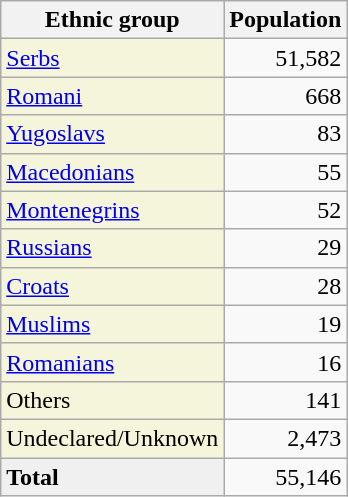<table class="wikitable">
<tr>
<th>Ethnic group</th>
<th>Population</th>
</tr>
<tr>
<td style="background:#F5F5DC;"><a href='#'>Serbs</a></td>
<td align="right">51,582</td>
</tr>
<tr>
<td style="background:#F5F5DC;"><a href='#'>Romani</a></td>
<td align="right">668</td>
</tr>
<tr>
<td style="background:#F5F5DC;"><a href='#'>Yugoslavs</a></td>
<td align="right">83</td>
</tr>
<tr>
<td style="background:#F5F5DC;"><a href='#'>Macedonians</a></td>
<td align="right">55</td>
</tr>
<tr>
<td style="background:#F5F5DC;"><a href='#'>Montenegrins</a></td>
<td align="right">52</td>
</tr>
<tr>
<td style="background:#F5F5DC;"><a href='#'>Russians</a></td>
<td align="right">29</td>
</tr>
<tr>
<td style="background:#F5F5DC;"><a href='#'>Croats</a></td>
<td align="right">28</td>
</tr>
<tr>
<td style="background:#F5F5DC;"><a href='#'>Muslims</a></td>
<td align="right">19</td>
</tr>
<tr>
<td style="background:#F5F5DC;"><a href='#'>Romanians</a></td>
<td align="right">16</td>
</tr>
<tr>
<td style="background:#F5F5DC;">Others</td>
<td align="right">141</td>
</tr>
<tr>
<td style="background:#F5F5DC;">Undeclared/Unknown</td>
<td align="right">2,473</td>
</tr>
<tr>
<td style="background:#F0F0F0;"><strong>Total</strong></td>
<td align="right">55,146</td>
</tr>
</table>
